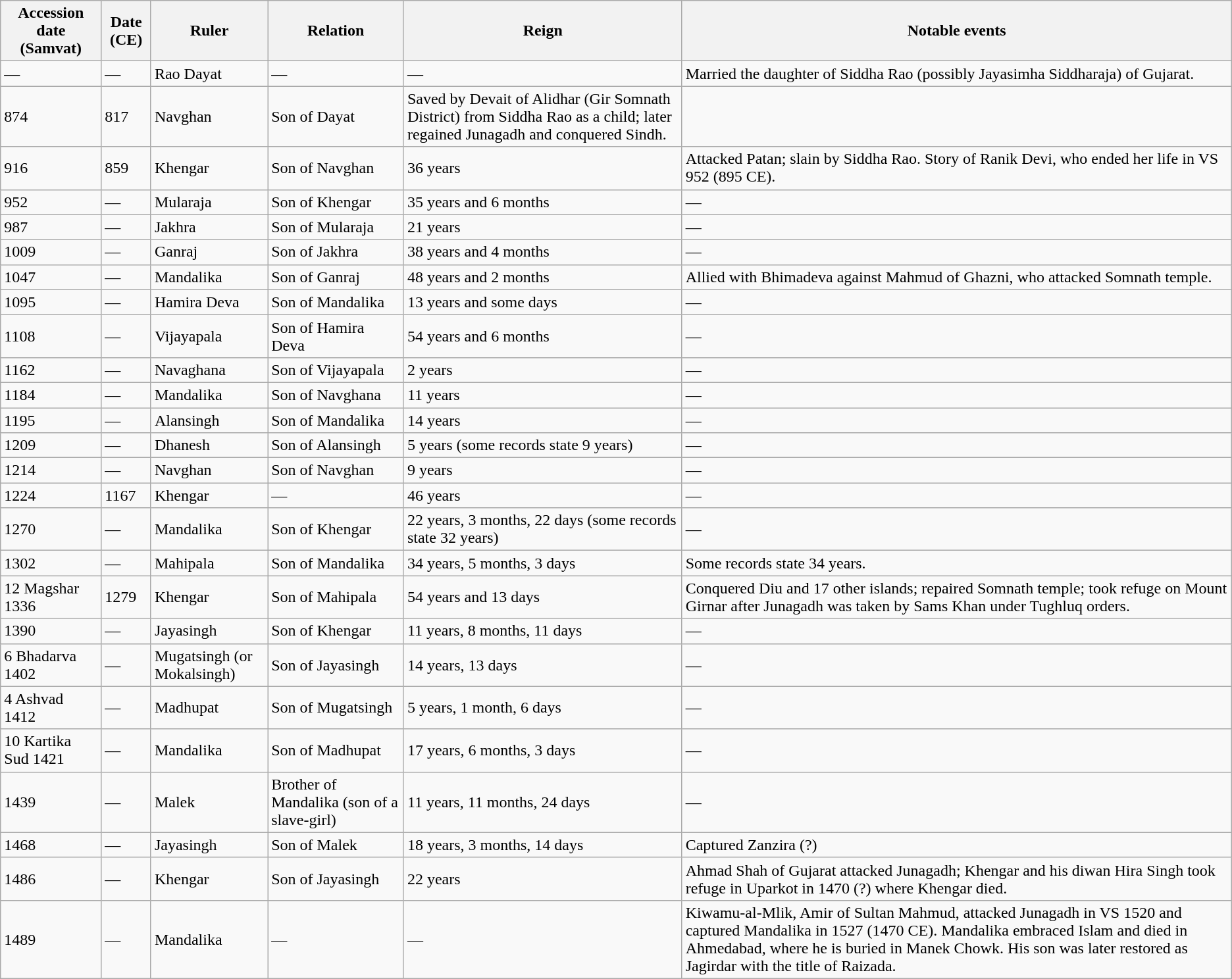<table class="wikitable">
<tr>
<th>Accession date (Samvat)</th>
<th>Date (CE)</th>
<th>Ruler</th>
<th>Relation</th>
<th>Reign</th>
<th>Notable events</th>
</tr>
<tr>
<td>—</td>
<td>—</td>
<td>Rao Dayat</td>
<td>—</td>
<td>—</td>
<td>Married the daughter of Siddha Rao (possibly Jayasimha Siddharaja) of Gujarat.</td>
</tr>
<tr>
<td>874</td>
<td>817</td>
<td>Navghan</td>
<td>Son of Dayat</td>
<td>Saved by Devait of Alidhar (Gir Somnath District) from Siddha Rao as a child; later regained Junagadh and conquered Sindh.</td>
</tr>
<tr>
<td>916</td>
<td>859</td>
<td>Khengar</td>
<td>Son of Navghan</td>
<td>36 years</td>
<td>Attacked Patan; slain by Siddha Rao. Story of Ranik Devi, who ended her life in VS 952 (895 CE).</td>
</tr>
<tr>
<td>952</td>
<td>—</td>
<td>Mularaja</td>
<td>Son of Khengar</td>
<td>35 years and 6 months</td>
<td>—</td>
</tr>
<tr>
<td>987</td>
<td>—</td>
<td>Jakhra</td>
<td>Son of Mularaja</td>
<td>21 years</td>
<td>—</td>
</tr>
<tr>
<td>1009</td>
<td>—</td>
<td>Ganraj</td>
<td>Son of Jakhra</td>
<td>38 years and 4 months</td>
<td>—</td>
</tr>
<tr>
<td>1047</td>
<td>—</td>
<td>Mandalika</td>
<td>Son of Ganraj</td>
<td>48 years and 2 months</td>
<td>Allied with Bhimadeva against Mahmud of Ghazni, who attacked Somnath temple.</td>
</tr>
<tr>
<td>1095</td>
<td>—</td>
<td>Hamira Deva</td>
<td>Son of Mandalika</td>
<td>13 years and some days</td>
<td>—</td>
</tr>
<tr>
<td>1108</td>
<td>—</td>
<td>Vijayapala</td>
<td>Son of Hamira Deva</td>
<td>54 years and 6 months</td>
<td>—</td>
</tr>
<tr>
<td>1162</td>
<td>—</td>
<td>Navaghana</td>
<td>Son of Vijayapala</td>
<td>2 years</td>
<td>—</td>
</tr>
<tr>
<td>1184</td>
<td>—</td>
<td>Mandalika</td>
<td>Son of Navghana</td>
<td>11 years</td>
<td>—</td>
</tr>
<tr>
<td>1195</td>
<td>—</td>
<td>Alansingh</td>
<td>Son of Mandalika</td>
<td>14 years</td>
<td>—</td>
</tr>
<tr>
<td>1209</td>
<td>—</td>
<td>Dhanesh</td>
<td>Son of Alansingh</td>
<td>5 years (some records state 9 years)</td>
<td>—</td>
</tr>
<tr>
<td>1214</td>
<td>—</td>
<td>Navghan</td>
<td>Son of Navghan</td>
<td>9 years</td>
<td>—</td>
</tr>
<tr>
<td>1224</td>
<td>1167</td>
<td>Khengar</td>
<td>—</td>
<td>46 years</td>
<td>—</td>
</tr>
<tr>
<td>1270</td>
<td>—</td>
<td>Mandalika</td>
<td>Son of Khengar</td>
<td>22 years, 3 months, 22 days (some records state 32 years)</td>
<td>—</td>
</tr>
<tr>
<td>1302</td>
<td>—</td>
<td>Mahipala</td>
<td>Son of Mandalika</td>
<td>34 years, 5 months, 3 days</td>
<td>Some records state 34 years.</td>
</tr>
<tr>
<td>12 Magshar 1336</td>
<td>1279</td>
<td>Khengar</td>
<td>Son of Mahipala</td>
<td>54 years and 13 days</td>
<td>Conquered Diu and 17 other islands; repaired Somnath temple; took refuge on Mount Girnar after Junagadh was taken by Sams Khan under Tughluq orders.</td>
</tr>
<tr>
<td>1390</td>
<td>—</td>
<td>Jayasingh</td>
<td>Son of Khengar</td>
<td>11 years, 8 months, 11 days</td>
<td>—</td>
</tr>
<tr>
<td>6 Bhadarva 1402</td>
<td>—</td>
<td>Mugatsingh (or Mokalsingh)</td>
<td>Son of Jayasingh</td>
<td>14 years, 13 days</td>
<td>—</td>
</tr>
<tr>
<td>4 Ashvad 1412</td>
<td>—</td>
<td>Madhupat</td>
<td>Son of Mugatsingh</td>
<td>5 years, 1 month, 6 days</td>
<td>—</td>
</tr>
<tr>
<td>10 Kartika Sud 1421</td>
<td>—</td>
<td>Mandalika</td>
<td>Son of Madhupat</td>
<td>17 years, 6 months, 3 days</td>
<td>—</td>
</tr>
<tr>
<td>1439</td>
<td>—</td>
<td>Malek</td>
<td>Brother of Mandalika (son of a slave-girl)</td>
<td>11 years, 11 months, 24 days</td>
<td>—</td>
</tr>
<tr>
<td>1468</td>
<td>—</td>
<td>Jayasingh</td>
<td>Son of Malek</td>
<td>18 years, 3 months, 14 days</td>
<td>Captured Zanzira (?)</td>
</tr>
<tr>
<td>1486</td>
<td>—</td>
<td>Khengar</td>
<td>Son of Jayasingh</td>
<td>22 years</td>
<td>Ahmad Shah of Gujarat attacked Junagadh; Khengar and his diwan Hira Singh took refuge in Uparkot in 1470 (?) where Khengar died.</td>
</tr>
<tr>
<td>1489</td>
<td>—</td>
<td>Mandalika</td>
<td>—</td>
<td>—</td>
<td>Kiwamu-al-Mlik, Amir of Sultan Mahmud, attacked Junagadh in VS 1520 and captured Mandalika in 1527 (1470 CE). Mandalika embraced Islam and died in Ahmedabad, where he is buried in Manek Chowk. His son was later restored as Jagirdar with the title of Raizada.</td>
</tr>
</table>
